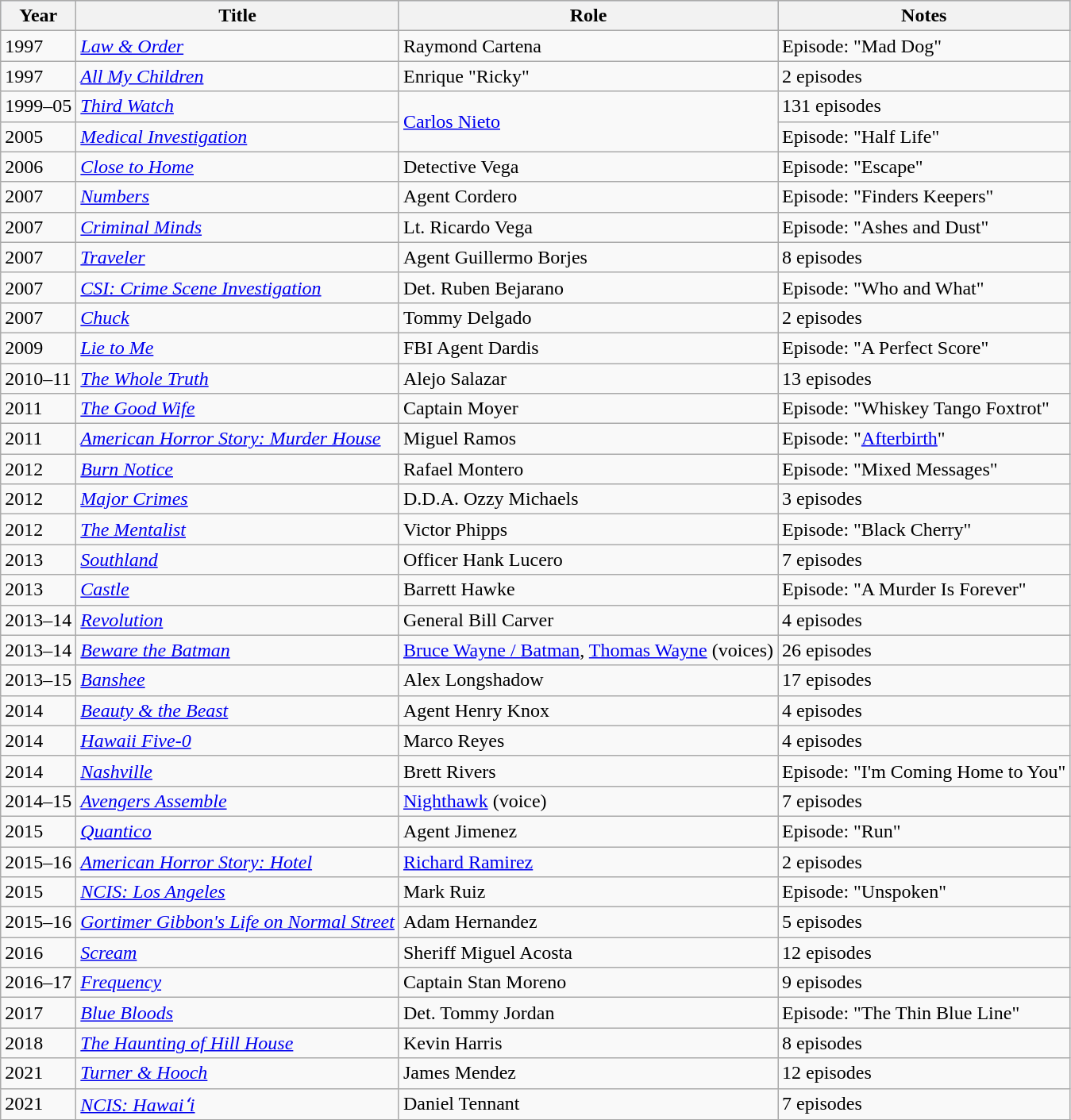<table class="wikitable sortable">
<tr style="background:#b0c4de; text-align:center;">
<th>Year</th>
<th>Title</th>
<th>Role</th>
<th>Notes</th>
</tr>
<tr>
<td>1997</td>
<td><em><a href='#'>Law & Order</a></em></td>
<td>Raymond Cartena</td>
<td>Episode: "Mad Dog"</td>
</tr>
<tr>
<td>1997</td>
<td><em><a href='#'>All My Children</a></em></td>
<td>Enrique "Ricky"</td>
<td>2 episodes</td>
</tr>
<tr>
<td>1999–05</td>
<td><em><a href='#'>Third Watch</a></em></td>
<td rowspan="2"><a href='#'>Carlos Nieto</a></td>
<td>131 episodes</td>
</tr>
<tr>
<td>2005</td>
<td><em><a href='#'>Medical Investigation</a></em></td>
<td>Episode: "Half Life"</td>
</tr>
<tr>
<td>2006</td>
<td><em><a href='#'>Close to Home</a></em></td>
<td>Detective Vega</td>
<td>Episode: "Escape"</td>
</tr>
<tr>
<td>2007</td>
<td><em><a href='#'>Numbers</a></em></td>
<td>Agent Cordero</td>
<td>Episode: "Finders Keepers"</td>
</tr>
<tr>
<td>2007</td>
<td><em><a href='#'>Criminal Minds</a></em></td>
<td>Lt. Ricardo Vega</td>
<td>Episode: "Ashes and Dust"</td>
</tr>
<tr>
<td>2007</td>
<td><em><a href='#'>Traveler</a></em></td>
<td>Agent Guillermo Borjes</td>
<td>8 episodes</td>
</tr>
<tr>
<td>2007</td>
<td><em><a href='#'>CSI: Crime Scene Investigation</a></em></td>
<td>Det. Ruben Bejarano</td>
<td>Episode: "Who and What"</td>
</tr>
<tr>
<td>2007</td>
<td><em><a href='#'>Chuck</a></em></td>
<td>Tommy Delgado</td>
<td>2 episodes</td>
</tr>
<tr>
<td>2009</td>
<td><em><a href='#'>Lie to Me</a></em></td>
<td>FBI Agent Dardis</td>
<td>Episode: "A Perfect Score"</td>
</tr>
<tr>
<td>2010–11</td>
<td><em><a href='#'>The Whole Truth</a></em></td>
<td>Alejo Salazar</td>
<td>13 episodes</td>
</tr>
<tr>
<td>2011</td>
<td><em><a href='#'>The Good Wife</a></em></td>
<td>Captain Moyer</td>
<td>Episode: "Whiskey Tango Foxtrot"</td>
</tr>
<tr>
<td>2011</td>
<td><em><a href='#'>American Horror Story: Murder House</a></em></td>
<td>Miguel Ramos</td>
<td>Episode: "<a href='#'>Afterbirth</a>"</td>
</tr>
<tr>
<td>2012</td>
<td><em><a href='#'>Burn Notice</a></em></td>
<td>Rafael Montero</td>
<td>Episode: "Mixed Messages"</td>
</tr>
<tr>
<td>2012</td>
<td><em><a href='#'>Major Crimes</a></em></td>
<td>D.D.A. Ozzy Michaels</td>
<td>3 episodes</td>
</tr>
<tr>
<td>2012</td>
<td><em><a href='#'>The Mentalist</a></em></td>
<td>Victor Phipps</td>
<td>Episode: "Black Cherry"</td>
</tr>
<tr>
<td>2013</td>
<td><em><a href='#'>Southland</a></em></td>
<td>Officer Hank Lucero</td>
<td>7 episodes</td>
</tr>
<tr>
<td>2013</td>
<td><em><a href='#'>Castle</a></em></td>
<td>Barrett Hawke</td>
<td>Episode: "A Murder Is Forever"</td>
</tr>
<tr>
<td>2013–14</td>
<td><em><a href='#'>Revolution</a></em></td>
<td>General Bill Carver</td>
<td>4 episodes</td>
</tr>
<tr>
<td>2013–14</td>
<td><em><a href='#'>Beware the Batman</a></em></td>
<td><a href='#'>Bruce Wayne / Batman</a>, <a href='#'>Thomas Wayne</a> (voices)</td>
<td>26 episodes</td>
</tr>
<tr>
<td>2013–15</td>
<td><em><a href='#'>Banshee</a></em></td>
<td>Alex Longshadow</td>
<td>17 episodes</td>
</tr>
<tr>
<td>2014</td>
<td><em><a href='#'>Beauty & the Beast</a></em></td>
<td>Agent Henry Knox</td>
<td>4 episodes</td>
</tr>
<tr>
<td>2014</td>
<td><em><a href='#'>Hawaii Five-0</a></em></td>
<td>Marco Reyes</td>
<td>4 episodes</td>
</tr>
<tr>
<td>2014</td>
<td><em><a href='#'>Nashville</a></em></td>
<td>Brett Rivers</td>
<td>Episode: "I'm Coming Home to You"</td>
</tr>
<tr>
<td>2014–15</td>
<td><em><a href='#'>Avengers Assemble</a></em></td>
<td><a href='#'>Nighthawk</a> (voice)</td>
<td>7 episodes</td>
</tr>
<tr>
<td>2015</td>
<td><em><a href='#'>Quantico</a></em></td>
<td>Agent Jimenez</td>
<td>Episode: "Run"</td>
</tr>
<tr>
<td>2015–16</td>
<td><em><a href='#'>American Horror Story: Hotel</a></em></td>
<td><a href='#'>Richard Ramirez</a></td>
<td>2 episodes</td>
</tr>
<tr>
<td>2015</td>
<td><em><a href='#'>NCIS: Los Angeles</a></em></td>
<td>Mark Ruiz</td>
<td>Episode: "Unspoken"</td>
</tr>
<tr>
<td>2015–16</td>
<td><em><a href='#'>Gortimer Gibbon's Life on Normal Street</a></em></td>
<td>Adam Hernandez</td>
<td>5 episodes</td>
</tr>
<tr>
<td>2016</td>
<td><em><a href='#'>Scream</a></em></td>
<td>Sheriff Miguel Acosta</td>
<td>12 episodes</td>
</tr>
<tr>
<td>2016–17</td>
<td><em><a href='#'>Frequency</a></em></td>
<td>Captain Stan Moreno</td>
<td>9 episodes</td>
</tr>
<tr>
<td>2017</td>
<td><em><a href='#'>Blue Bloods</a></em></td>
<td>Det. Tommy Jordan</td>
<td>Episode: "The Thin Blue Line"</td>
</tr>
<tr>
<td>2018</td>
<td><em><a href='#'>The Haunting of Hill House</a></em></td>
<td>Kevin Harris</td>
<td>8 episodes</td>
</tr>
<tr>
<td>2021</td>
<td><em><a href='#'>Turner & Hooch</a></em></td>
<td>James Mendez</td>
<td>12 episodes</td>
</tr>
<tr>
<td>2021</td>
<td><em><a href='#'>NCIS: Hawaiʻi</a></em></td>
<td>Daniel Tennant</td>
<td>7 episodes</td>
</tr>
<tr>
</tr>
</table>
